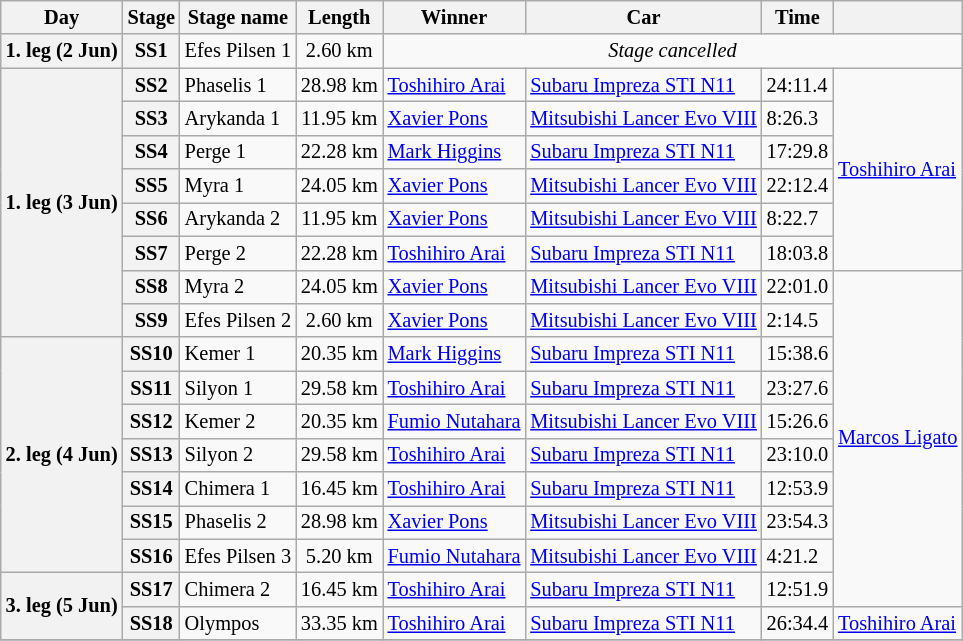<table class="wikitable" style="font-size: 85%;">
<tr>
<th>Day</th>
<th>Stage</th>
<th>Stage name</th>
<th>Length</th>
<th>Winner</th>
<th>Car</th>
<th>Time</th>
<th></th>
</tr>
<tr>
<th rowspan="1">1. leg (2 Jun)</th>
<th>SS1</th>
<td>Efes Pilsen 1</td>
<td align="center">2.60 km</td>
<td colspan="4" align="center"><em>Stage cancelled</em></td>
</tr>
<tr>
<th rowspan="8">1. leg (3 Jun)</th>
<th>SS2</th>
<td>Phaselis 1</td>
<td align="center">28.98 km</td>
<td> <a href='#'>Toshihiro Arai</a></td>
<td><a href='#'>Subaru Impreza STI N11</a></td>
<td>24:11.4</td>
<td rowspan="6"> <a href='#'>Toshihiro Arai</a></td>
</tr>
<tr>
<th>SS3</th>
<td>Arykanda 1</td>
<td align="center">11.95 km</td>
<td> <a href='#'>Xavier Pons</a></td>
<td><a href='#'>Mitsubishi Lancer Evo VIII</a></td>
<td>8:26.3</td>
</tr>
<tr>
<th>SS4</th>
<td>Perge 1</td>
<td align="center">22.28 km</td>
<td> <a href='#'>Mark Higgins</a></td>
<td><a href='#'>Subaru Impreza STI N11</a></td>
<td>17:29.8</td>
</tr>
<tr>
<th>SS5</th>
<td>Myra 1</td>
<td align="center">24.05 km</td>
<td> <a href='#'>Xavier Pons</a></td>
<td><a href='#'>Mitsubishi Lancer Evo VIII</a></td>
<td>22:12.4</td>
</tr>
<tr>
<th>SS6</th>
<td>Arykanda 2</td>
<td align="center">11.95 km</td>
<td> <a href='#'>Xavier Pons</a></td>
<td><a href='#'>Mitsubishi Lancer Evo VIII</a></td>
<td>8:22.7</td>
</tr>
<tr>
<th>SS7</th>
<td>Perge 2</td>
<td align="center">22.28 km</td>
<td> <a href='#'>Toshihiro Arai</a></td>
<td><a href='#'>Subaru Impreza STI N11</a></td>
<td>18:03.8</td>
</tr>
<tr>
<th>SS8</th>
<td>Myra 2</td>
<td align="center">24.05 km</td>
<td> <a href='#'>Xavier Pons</a></td>
<td><a href='#'>Mitsubishi Lancer Evo VIII</a></td>
<td>22:01.0</td>
<td rowspan="10"> <a href='#'>Marcos Ligato</a></td>
</tr>
<tr>
<th>SS9</th>
<td>Efes Pilsen 2</td>
<td align="center">2.60 km</td>
<td> <a href='#'>Xavier Pons</a></td>
<td><a href='#'>Mitsubishi Lancer Evo VIII</a></td>
<td>2:14.5</td>
</tr>
<tr>
<th rowspan="7">2. leg (4 Jun)</th>
<th>SS10</th>
<td>Kemer 1</td>
<td align="center">20.35 km</td>
<td> <a href='#'>Mark Higgins</a></td>
<td><a href='#'>Subaru Impreza STI N11</a></td>
<td>15:38.6</td>
</tr>
<tr>
<th>SS11</th>
<td>Silyon 1</td>
<td align="center">29.58 km</td>
<td> <a href='#'>Toshihiro Arai</a></td>
<td><a href='#'>Subaru Impreza STI N11</a></td>
<td>23:27.6</td>
</tr>
<tr>
<th>SS12</th>
<td>Kemer 2</td>
<td align="center">20.35 km</td>
<td> <a href='#'>Fumio Nutahara</a></td>
<td><a href='#'>Mitsubishi Lancer Evo VIII</a></td>
<td>15:26.6</td>
</tr>
<tr>
<th>SS13</th>
<td>Silyon 2</td>
<td align="center">29.58 km</td>
<td> <a href='#'>Toshihiro Arai</a></td>
<td><a href='#'>Subaru Impreza STI N11</a></td>
<td>23:10.0</td>
</tr>
<tr>
<th>SS14</th>
<td>Chimera 1</td>
<td align="center">16.45 km</td>
<td> <a href='#'>Toshihiro Arai</a></td>
<td><a href='#'>Subaru Impreza STI N11</a></td>
<td>12:53.9</td>
</tr>
<tr>
<th>SS15</th>
<td>Phaselis 2</td>
<td align="center">28.98 km</td>
<td> <a href='#'>Xavier Pons</a></td>
<td><a href='#'>Mitsubishi Lancer Evo VIII</a></td>
<td>23:54.3</td>
</tr>
<tr>
<th>SS16</th>
<td>Efes Pilsen 3</td>
<td align="center">5.20 km</td>
<td> <a href='#'>Fumio Nutahara</a></td>
<td><a href='#'>Mitsubishi Lancer Evo VIII</a></td>
<td>4:21.2</td>
</tr>
<tr>
<th rowspan="2">3. leg (5 Jun)</th>
<th>SS17</th>
<td>Chimera 2</td>
<td align="center">16.45 km</td>
<td> <a href='#'>Toshihiro Arai</a></td>
<td><a href='#'>Subaru Impreza STI N11</a></td>
<td>12:51.9</td>
</tr>
<tr>
<th>SS18</th>
<td>Olympos</td>
<td align="center">33.35 km</td>
<td> <a href='#'>Toshihiro Arai</a></td>
<td><a href='#'>Subaru Impreza STI N11</a></td>
<td>26:34.4</td>
<td rowspan="1"> <a href='#'>Toshihiro Arai</a></td>
</tr>
<tr>
</tr>
</table>
